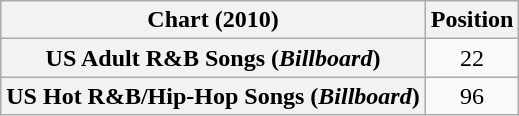<table class="wikitable sortable plainrowheaders">
<tr>
<th align="center">Chart (2010)</th>
<th align="center">Position</th>
</tr>
<tr>
<th scope="row">US Adult R&B Songs (<em>Billboard</em>)</th>
<td align="center">22</td>
</tr>
<tr>
<th scope="row">US Hot R&B/Hip-Hop Songs (<em>Billboard</em>)</th>
<td align="center">96</td>
</tr>
</table>
